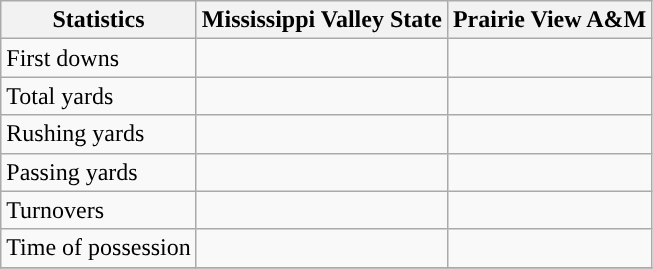<table class="wikitable">
<tr>
<th>Statistics</th>
<th>Mississippi Valley State</th>
<th>Prairie View A&M</th>
</tr>
<tr>
<td>First downs</td>
<td> </td>
<td> </td>
</tr>
<tr>
<td>Total yards</td>
<td> </td>
<td> </td>
</tr>
<tr>
<td>Rushing yards</td>
<td> </td>
<td> </td>
</tr>
<tr>
<td>Passing yards</td>
<td> </td>
<td> </td>
</tr>
<tr>
<td>Turnovers</td>
<td> </td>
<td> </td>
</tr>
<tr>
<td>Time of possession</td>
<td> </td>
<td> </td>
</tr>
<tr>
</tr>
</table>
